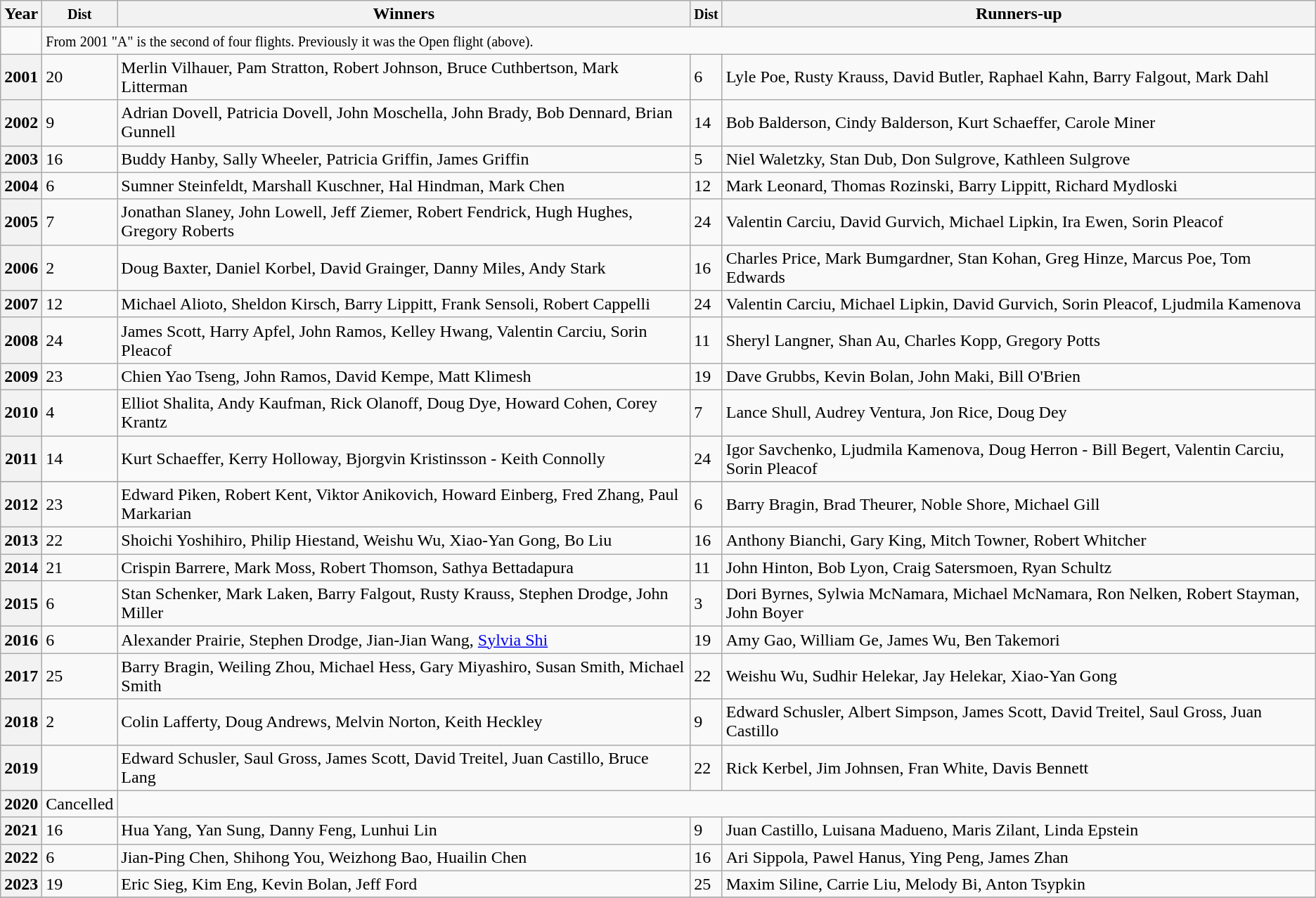<table class="wikitable" >
<tr>
<th>Year</th>
<th><small>Dist</small></th>
<th>Winners</th>
<th><small>Dist</small></th>
<th>Runners-up</th>
</tr>
<tr>
<td></td>
<td colspan=4><small>From 2001 "A" is the second of four flights. Previously it was the Open flight (above).</small></td>
</tr>
<tr>
<th>2001</th>
<td>20</td>
<td>Merlin Vilhauer, Pam Stratton, Robert Johnson, Bruce Cuthbertson, Mark Litterman</td>
<td>6</td>
<td>Lyle Poe, Rusty Krauss, David Butler, Raphael Kahn, Barry Falgout, Mark Dahl</td>
</tr>
<tr>
<th>2002</th>
<td>9</td>
<td>Adrian Dovell, Patricia Dovell, John Moschella, John Brady, Bob Dennard, Brian Gunnell</td>
<td>14</td>
<td>Bob Balderson, Cindy Balderson, Kurt Schaeffer, Carole Miner</td>
</tr>
<tr>
<th>2003</th>
<td>16</td>
<td>Buddy Hanby, Sally Wheeler, Patricia Griffin, James Griffin</td>
<td>5</td>
<td>Niel Waletzky, Stan Dub, Don Sulgrove, Kathleen Sulgrove</td>
</tr>
<tr>
<th>2004</th>
<td>6</td>
<td>Sumner Steinfeldt, Marshall Kuschner, Hal Hindman, Mark Chen</td>
<td>12</td>
<td>Mark Leonard, Thomas Rozinski, Barry Lippitt, Richard Mydloski</td>
</tr>
<tr>
<th>2005</th>
<td>7</td>
<td>Jonathan Slaney, John Lowell, Jeff Ziemer, Robert Fendrick, Hugh Hughes, Gregory Roberts</td>
<td>24</td>
<td>Valentin Carciu, David Gurvich, Michael Lipkin, Ira Ewen, Sorin Pleacof</td>
</tr>
<tr>
<th>2006</th>
<td>2</td>
<td>Doug Baxter, Daniel Korbel, David Grainger, Danny Miles, Andy Stark</td>
<td>16</td>
<td>Charles Price, Mark Bumgardner, Stan Kohan, Greg Hinze, Marcus Poe, Tom Edwards</td>
</tr>
<tr>
<th>2007</th>
<td>12</td>
<td>Michael Alioto, Sheldon Kirsch, Barry Lippitt, Frank Sensoli, Robert Cappelli</td>
<td>24</td>
<td>Valentin Carciu, Michael Lipkin, David Gurvich, Sorin Pleacof, Ljudmila Kamenova</td>
</tr>
<tr>
<th>2008</th>
<td>24</td>
<td>James Scott, Harry Apfel, John Ramos, Kelley Hwang, Valentin Carciu, Sorin Pleacof</td>
<td>11</td>
<td>Sheryl Langner, Shan Au, Charles Kopp, Gregory Potts</td>
</tr>
<tr>
<th>2009</th>
<td>23</td>
<td>Chien Yao Tseng, John Ramos, David Kempe, Matt Klimesh</td>
<td>19</td>
<td>Dave Grubbs, Kevin Bolan, John Maki, Bill O'Brien</td>
</tr>
<tr>
<th>2010</th>
<td>4</td>
<td>Elliot Shalita, Andy Kaufman, Rick Olanoff, Doug Dye, Howard Cohen, Corey Krantz</td>
<td>7</td>
<td>Lance Shull, Audrey Ventura, Jon Rice, Doug Dey</td>
</tr>
<tr>
<th>2011<br></th>
<td>14</td>
<td>Kurt Schaeffer, Kerry Holloway, Bjorgvin Kristinsson - Keith Connolly</td>
<td>24</td>
<td>Igor Savchenko, Ljudmila Kamenova, Doug Herron - Bill Begert, Valentin Carciu, Sorin Pleacof</td>
</tr>
<tr>
</tr>
<tr>
<th>2012</th>
<td>23</td>
<td>Edward Piken, Robert Kent, Viktor Anikovich, Howard Einberg, Fred Zhang, Paul Markarian</td>
<td>6</td>
<td>Barry Bragin, Brad Theurer, Noble Shore, Michael Gill</td>
</tr>
<tr>
<th>2013</th>
<td>22</td>
<td>Shoichi Yoshihiro, Philip Hiestand, Weishu Wu, Xiao-Yan Gong, Bo Liu</td>
<td>16</td>
<td>Anthony Bianchi, Gary King, Mitch Towner, Robert Whitcher</td>
</tr>
<tr>
<th>2014</th>
<td>21</td>
<td>Crispin Barrere, Mark Moss, Robert Thomson, Sathya Bettadapura</td>
<td>11</td>
<td>John Hinton, Bob Lyon, Craig Satersmoen, Ryan Schultz</td>
</tr>
<tr>
<th>2015</th>
<td>6</td>
<td>Stan Schenker, Mark Laken, Barry Falgout, Rusty Krauss, Stephen Drodge, John Miller</td>
<td>3</td>
<td>Dori Byrnes, Sylwia McNamara, Michael McNamara, Ron Nelken, Robert Stayman, John Boyer</td>
</tr>
<tr>
<th>2016</th>
<td>6</td>
<td>Alexander Prairie, Stephen Drodge, Jian-Jian Wang, <a href='#'>Sylvia Shi</a></td>
<td>19</td>
<td>Amy Gao, William Ge, James Wu, Ben Takemori</td>
</tr>
<tr>
<th>2017</th>
<td>25</td>
<td>Barry Bragin, Weiling Zhou, Michael Hess, Gary Miyashiro, Susan Smith, Michael Smith</td>
<td>22</td>
<td>Weishu Wu, Sudhir Helekar, Jay Helekar, Xiao-Yan Gong</td>
</tr>
<tr>
<th>2018</th>
<td>2</td>
<td>Colin Lafferty, Doug Andrews, Melvin Norton, Keith Heckley</td>
<td>9</td>
<td>Edward Schusler, Albert Simpson, James Scott, David Treitel, Saul Gross, Juan Castillo</td>
</tr>
<tr>
<th>2019</th>
<td></td>
<td>Edward Schusler, Saul Gross, James Scott, David Treitel, Juan Castillo, Bruce Lang</td>
<td>22</td>
<td>Rick Kerbel, Jim Johnsen, Fran White, Davis Bennett</td>
</tr>
<tr>
<th>2020</th>
<td>Cancelled</td>
</tr>
<tr>
<th>2021</th>
<td>16</td>
<td>Hua Yang, Yan Sung, Danny Feng, Lunhui Lin</td>
<td>9</td>
<td>Juan Castillo, Luisana Madueno, Maris Zilant, Linda Epstein</td>
</tr>
<tr>
<th>2022</th>
<td>6</td>
<td>Jian-Ping Chen, Shihong You, Weizhong Bao, Huailin Chen</td>
<td>16</td>
<td>Ari Sippola, Pawel Hanus, Ying Peng, James Zhan</td>
</tr>
<tr>
<th>2023</th>
<td>19</td>
<td>Eric Sieg, Kim Eng, Kevin Bolan, Jeff Ford</td>
<td>25</td>
<td>Maxim Siline, Carrie Liu, Melody Bi, Anton Tsypkin</td>
</tr>
<tr>
</tr>
</table>
